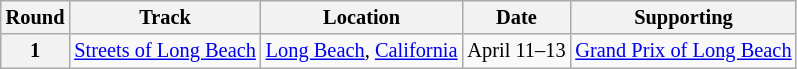<table class="wikitable" style="font-size: 85%;">
<tr>
<th>Round</th>
<th>Track</th>
<th>Location</th>
<th>Date</th>
<th>Supporting</th>
</tr>
<tr>
<th>1</th>
<td><a href='#'>Streets of Long Beach</a></td>
<td> <a href='#'>Long Beach</a>, <a href='#'>California</a></td>
<td>April 11–13</td>
<td><a href='#'>Grand Prix of Long Beach</a></td>
</tr>
</table>
